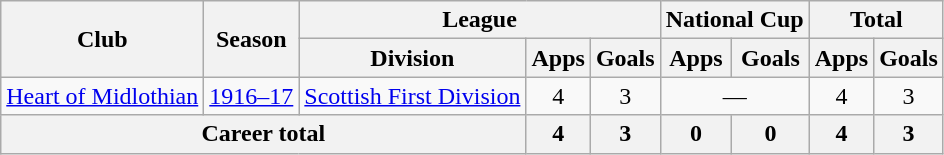<table class="wikitable" style="text-align: center;">
<tr>
<th rowspan="2">Club</th>
<th rowspan="2">Season</th>
<th colspan="3">League</th>
<th colspan="2">National Cup</th>
<th colspan="2">Total</th>
</tr>
<tr>
<th>Division</th>
<th>Apps</th>
<th>Goals</th>
<th>Apps</th>
<th>Goals</th>
<th>Apps</th>
<th>Goals</th>
</tr>
<tr>
<td><a href='#'>Heart of Midlothian</a></td>
<td><a href='#'>1916–17</a></td>
<td><a href='#'>Scottish First Division</a></td>
<td>4</td>
<td>3</td>
<td colspan="2">—</td>
<td>4</td>
<td>3</td>
</tr>
<tr>
<th colspan="3">Career total</th>
<th>4</th>
<th>3</th>
<th>0</th>
<th>0</th>
<th>4</th>
<th>3</th>
</tr>
</table>
